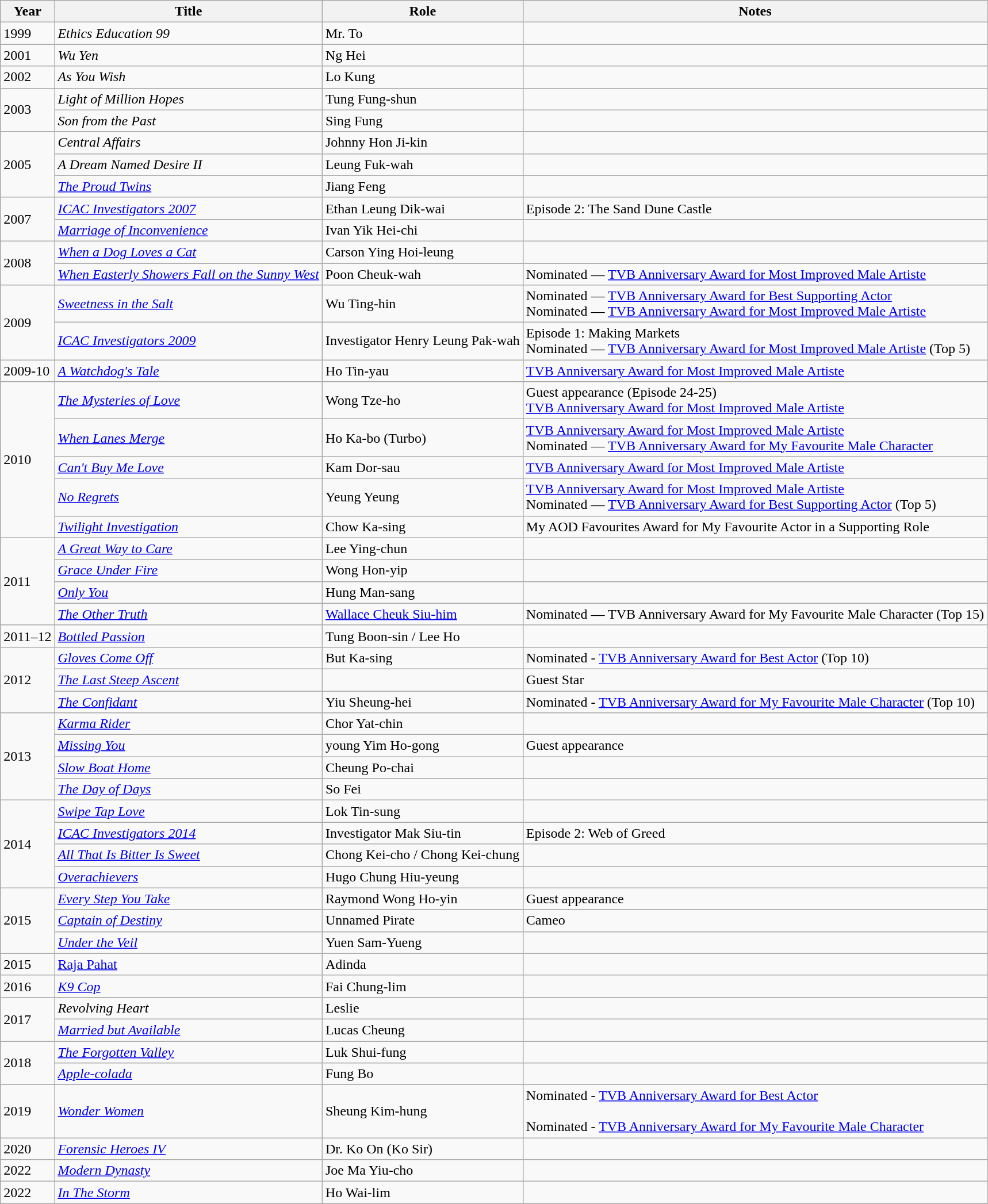<table class="wikitable sortable">
<tr>
<th>Year</th>
<th>Title</th>
<th>Role</th>
<th class="unsortable">Notes</th>
</tr>
<tr>
<td>1999</td>
<td><em>Ethics Education 99</em></td>
<td>Mr. To</td>
<td></td>
</tr>
<tr>
<td>2001</td>
<td><em>Wu Yen</em></td>
<td>Ng Hei</td>
<td></td>
</tr>
<tr>
<td>2002</td>
<td><em>As You Wish</em></td>
<td>Lo Kung</td>
<td></td>
</tr>
<tr>
<td rowspan=2>2003</td>
<td><em>Light of Million Hopes</em></td>
<td>Tung Fung-shun</td>
<td></td>
</tr>
<tr>
<td><em>Son from the Past</em></td>
<td>Sing Fung</td>
<td></td>
</tr>
<tr>
<td rowspan=3>2005</td>
<td><em>Central Affairs</em></td>
<td>Johnny Hon Ji-kin</td>
<td></td>
</tr>
<tr>
<td><em>A Dream Named Desire II</em></td>
<td>Leung Fuk-wah</td>
<td></td>
</tr>
<tr>
<td><em><a href='#'>The Proud Twins</a></em></td>
<td>Jiang Feng</td>
<td></td>
</tr>
<tr>
<td rowspan=2>2007</td>
<td><em><a href='#'>ICAC Investigators 2007</a></em></td>
<td>Ethan Leung Dik-wai</td>
<td>Episode 2: The Sand Dune Castle</td>
</tr>
<tr>
<td><em><a href='#'>Marriage of Inconvenience</a></em></td>
<td>Ivan Yik Hei-chi</td>
<td></td>
</tr>
<tr>
<td rowspan=2>2008</td>
<td><em><a href='#'>When a Dog Loves a Cat</a></em></td>
<td>Carson Ying Hoi-leung</td>
<td></td>
</tr>
<tr>
<td><em><a href='#'>When Easterly Showers Fall on the Sunny West</a></em></td>
<td>Poon Cheuk-wah</td>
<td>Nominated — <a href='#'>TVB Anniversary Award for Most Improved Male Artiste</a></td>
</tr>
<tr>
<td rowspan=2>2009</td>
<td><em><a href='#'>Sweetness in the Salt</a></em></td>
<td>Wu Ting-hin</td>
<td>Nominated — <a href='#'>TVB Anniversary Award for Best Supporting Actor</a><br>Nominated — <a href='#'>TVB Anniversary Award for Most Improved Male Artiste</a></td>
</tr>
<tr>
<td><em><a href='#'>ICAC Investigators 2009</a></em></td>
<td>Investigator Henry Leung Pak-wah</td>
<td>Episode 1: Making Markets<br>Nominated — <a href='#'>TVB Anniversary Award for Most Improved Male Artiste</a> (Top 5)</td>
</tr>
<tr>
<td>2009-10</td>
<td><em><a href='#'>A Watchdog's Tale</a></em></td>
<td>Ho Tin-yau</td>
<td><a href='#'>TVB Anniversary Award for Most Improved Male Artiste</a></td>
</tr>
<tr>
<td rowspan=5>2010</td>
<td><em><a href='#'>The Mysteries of Love</a></em></td>
<td>Wong Tze-ho</td>
<td>Guest appearance (Episode 24-25)<br><a href='#'>TVB Anniversary Award for Most Improved Male Artiste</a></td>
</tr>
<tr>
<td><em><a href='#'>When Lanes Merge</a></em></td>
<td>Ho Ka-bo (Turbo)</td>
<td><a href='#'>TVB Anniversary Award for Most Improved Male Artiste</a><br>Nominated — <a href='#'>TVB Anniversary Award for My Favourite Male Character</a></td>
</tr>
<tr>
<td><em><a href='#'>Can't Buy Me Love</a></em></td>
<td>Kam Dor-sau</td>
<td><a href='#'>TVB Anniversary Award for Most Improved Male Artiste</a></td>
</tr>
<tr>
<td><em><a href='#'>No Regrets</a></em></td>
<td>Yeung Yeung</td>
<td><a href='#'>TVB Anniversary Award for Most Improved Male Artiste</a><br>Nominated — <a href='#'>TVB Anniversary Award for Best Supporting Actor</a> (Top 5)</td>
</tr>
<tr>
<td><em><a href='#'>Twilight Investigation</a></em></td>
<td>Chow Ka-sing</td>
<td>My AOD Favourites Award for My Favourite Actor in a Supporting Role</td>
</tr>
<tr>
<td rowspan=4>2011</td>
<td><em><a href='#'>A Great Way to Care</a></em></td>
<td>Lee Ying-chun</td>
<td></td>
</tr>
<tr>
<td><em><a href='#'>Grace Under Fire</a></em></td>
<td>Wong Hon-yip</td>
<td></td>
</tr>
<tr>
<td><em><a href='#'>Only You</a></em></td>
<td>Hung Man-sang</td>
<td></td>
</tr>
<tr>
<td><em><a href='#'>The Other Truth</a></em></td>
<td><a href='#'>Wallace Cheuk Siu-him</a></td>
<td>Nominated — TVB Anniversary Award for My Favourite Male Character (Top 15)</td>
</tr>
<tr>
<td>2011–12</td>
<td><em><a href='#'>Bottled Passion</a></em></td>
<td>Tung Boon-sin / Lee Ho</td>
<td></td>
</tr>
<tr>
<td rowspan=3>2012</td>
<td><em><a href='#'>Gloves Come Off</a></em></td>
<td>But Ka-sing</td>
<td>Nominated - <a href='#'>TVB Anniversary Award for Best Actor</a> (Top 10)</td>
</tr>
<tr>
<td><em><a href='#'>The Last Steep Ascent</a></em></td>
<td></td>
<td>Guest Star</td>
</tr>
<tr>
<td><em><a href='#'>The Confidant</a></em></td>
<td>Yiu Sheung-hei</td>
<td>Nominated - <a href='#'>TVB Anniversary Award for My Favourite Male Character</a> (Top 10)</td>
</tr>
<tr>
<td rowspan=4>2013</td>
<td><em><a href='#'>Karma Rider</a></em></td>
<td>Chor Yat-chin</td>
<td></td>
</tr>
<tr>
<td><em><a href='#'>Missing You</a></em></td>
<td>young Yim Ho-gong</td>
<td>Guest appearance</td>
</tr>
<tr>
<td><em><a href='#'>Slow Boat Home</a></em></td>
<td>Cheung Po-chai</td>
<td></td>
</tr>
<tr>
<td><em><a href='#'>The Day of Days</a></em></td>
<td>So Fei</td>
<td></td>
</tr>
<tr>
<td rowspan=4>2014</td>
<td><em><a href='#'>Swipe Tap Love</a></em></td>
<td>Lok Tin-sung</td>
<td></td>
</tr>
<tr>
<td><em><a href='#'>ICAC Investigators 2014</a></em></td>
<td>Investigator Mak Siu-tin</td>
<td>Episode 2: Web of Greed</td>
</tr>
<tr>
<td><em><a href='#'>All That Is Bitter Is Sweet</a></em></td>
<td>Chong Kei-cho / Chong Kei-chung</td>
<td></td>
</tr>
<tr>
<td><em><a href='#'>Overachievers</a></em></td>
<td>Hugo Chung Hiu-yeung</td>
<td></td>
</tr>
<tr>
<td rowspan="3">2015</td>
<td><em><a href='#'>Every Step You Take</a></em></td>
<td>Raymond Wong Ho-yin</td>
<td>Guest appearance</td>
</tr>
<tr>
<td><em><a href='#'>Captain of Destiny</a></em></td>
<td>Unnamed Pirate</td>
<td>Cameo</td>
</tr>
<tr>
<td><em><a href='#'>Under the Veil</a></em></td>
<td>Yuen Sam-Yueng</td>
<td></td>
</tr>
<tr>
<td>2015</td>
<td><a href='#'>Raja Pahat</a></td>
<td>Adinda</td>
<td></td>
</tr>
<tr>
<td>2016</td>
<td><em><a href='#'>K9 Cop</a></em></td>
<td>Fai Chung-lim</td>
<td></td>
</tr>
<tr>
<td rowspan=2>2017</td>
<td><em>Revolving Heart</em></td>
<td>Leslie</td>
<td></td>
</tr>
<tr>
<td><em><a href='#'>Married but Available</a></em></td>
<td>Lucas Cheung</td>
<td></td>
</tr>
<tr>
<td rowspan="2">2018</td>
<td><em><a href='#'>The Forgotten Valley</a></em></td>
<td>Luk Shui-fung</td>
<td></td>
</tr>
<tr>
<td><em><a href='#'>Apple-colada</a></em></td>
<td>Fung Bo</td>
<td></td>
</tr>
<tr>
<td>2019</td>
<td><em><a href='#'>Wonder Women</a></em></td>
<td>Sheung Kim-hung</td>
<td>Nominated - <a href='#'>TVB Anniversary Award for Best Actor</a><br><br>Nominated - <a href='#'>TVB Anniversary Award for My Favourite Male Character</a></td>
</tr>
<tr>
<td>2020</td>
<td><em><a href='#'>Forensic Heroes IV</a></em></td>
<td>Dr. Ko On (Ko Sir)</td>
<td></td>
</tr>
<tr>
<td>2022</td>
<td><em><a href='#'>Modern Dynasty</a></em></td>
<td>Joe Ma Yiu-cho</td>
<td></td>
</tr>
<tr>
<td>2022</td>
<td><em><a href='#'>In The Storm</a></em></td>
<td>Ho Wai-lim</td>
<td></td>
</tr>
</table>
